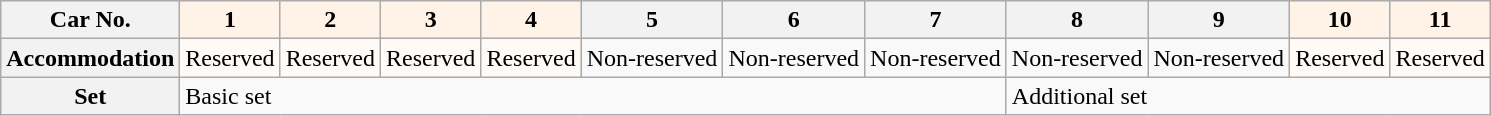<table class="wikitable">
<tr>
<th>Car No.</th>
<th style="background: #FFF2E6">1</th>
<th style="background: #FFF2E6">2</th>
<th style="background: #FFF2E6">3</th>
<th style="background: #FFF2E6">4</th>
<th>5</th>
<th>6</th>
<th>7</th>
<th>8</th>
<th>9</th>
<th style="background: #FFF2E6">10</th>
<th style="background: #FFF2E6">11</th>
</tr>
<tr>
<th>Accommodation</th>
<td style="background: #FFFAF5">Reserved</td>
<td style="background: #FFFAF5">Reserved</td>
<td style="background: #FFFAF5">Reserved</td>
<td style="background: #FFFAF5">Reserved</td>
<td>Non-reserved</td>
<td>Non-reserved</td>
<td>Non-reserved</td>
<td>Non-reserved</td>
<td>Non-reserved</td>
<td style="background: #FFFAF5">Reserved</td>
<td style="background: #FFFAF5">Reserved</td>
</tr>
<tr>
<th>Set</th>
<td colspan="7">Basic set</td>
<td colspan="4">Additional set</td>
</tr>
</table>
